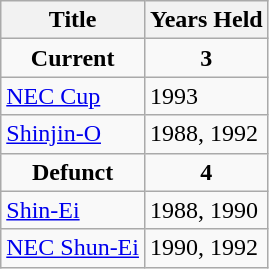<table class="wikitable">
<tr>
<th>Title</th>
<th>Years Held</th>
</tr>
<tr>
<td align="center"><strong>Current</strong></td>
<td align="center"><strong>3</strong></td>
</tr>
<tr>
<td> <a href='#'>NEC Cup</a></td>
<td>1993</td>
</tr>
<tr>
<td> <a href='#'>Shinjin-O</a></td>
<td>1988, 1992</td>
</tr>
<tr>
<td align="center"><strong>Defunct</strong></td>
<td align="center"><strong>4</strong></td>
</tr>
<tr>
<td> <a href='#'>Shin-Ei</a></td>
<td>1988, 1990</td>
</tr>
<tr>
<td> <a href='#'>NEC Shun-Ei</a></td>
<td>1990, 1992</td>
</tr>
</table>
